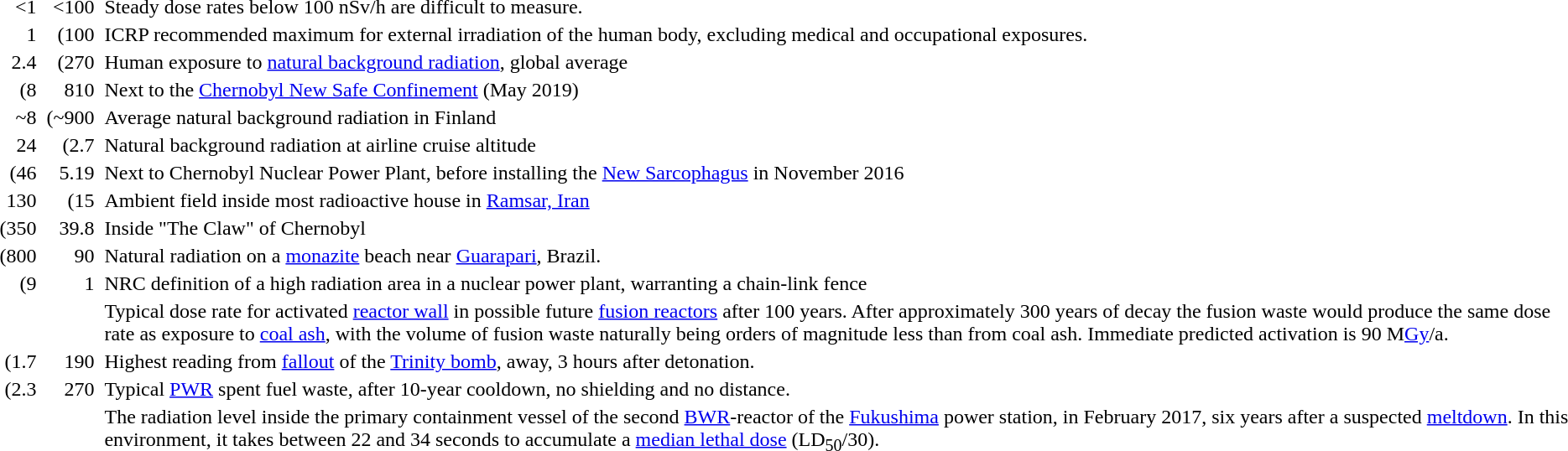<table>
<tr>
<td style="text-align:right;"><1</td>
<td></td>
<td style="text-align:right;"><100</td>
<td></td>
<td>Steady dose rates below 100 nSv/h are difficult to measure.</td>
</tr>
<tr>
<td style="text-align:right;">1</td>
<td></td>
<td style="text-align:right;">(100</td>
<td></td>
<td>ICRP recommended maximum for external irradiation of the human body, excluding medical and occupational exposures.</td>
</tr>
<tr>
<td style="text-align:right;">2.4</td>
<td></td>
<td style="text-align:right;">(270</td>
<td></td>
<td>Human exposure to <a href='#'>natural background radiation</a>, global average</td>
</tr>
<tr>
<td style="text-align:right;">(8</td>
<td></td>
<td style="text-align:right;">810</td>
<td></td>
<td>Next to the <a href='#'>Chernobyl New Safe Confinement</a> (May 2019)</td>
</tr>
<tr>
<td style="text-align:right;">~8</td>
<td></td>
<td style="text-align:right;">(~900</td>
<td></td>
<td>Average natural background radiation in Finland</td>
</tr>
<tr>
<td style="text-align:right;">24</td>
<td></td>
<td style="text-align:right;">(2.7</td>
<td></td>
<td>Natural background radiation at airline cruise altitude</td>
</tr>
<tr>
<td style="text-align:right;">(46</td>
<td></td>
<td style="text-align:right;">5.19</td>
<td></td>
<td>Next to Chernobyl Nuclear Power Plant, before installing the <a href='#'>New Sarcophagus</a> in November 2016</td>
</tr>
<tr>
<td style="text-align:right;">130</td>
<td></td>
<td style="text-align:right;">(15</td>
<td></td>
<td>Ambient field inside most radioactive house in <a href='#'>Ramsar, Iran</a></td>
</tr>
<tr>
<td style="text-align:right;">(350</td>
<td></td>
<td style="text-align:right;">39.8</td>
<td></td>
<td>Inside "The Claw" of Chernobyl</td>
</tr>
<tr>
<td style="text-align:right;">(800</td>
<td></td>
<td style="text-align:right;">90</td>
<td></td>
<td>Natural radiation on a <a href='#'>monazite</a> beach near <a href='#'>Guarapari</a>, Brazil.</td>
</tr>
<tr>
<td style="text-align:right;">(9</td>
<td></td>
<td style="text-align:right;">1</td>
<td></td>
<td>NRC definition of a high radiation area in a nuclear power plant, warranting a chain-link fence</td>
</tr>
<tr>
<td style="text-align:right;"></td>
<td></td>
<td style="text-align:right;"></td>
<td></td>
<td>Typical dose rate for activated <a href='#'>reactor wall</a> in possible future <a href='#'>fusion reactors</a> after 100 years. After approximately 300 years of decay the fusion waste would produce the same dose rate as exposure to <a href='#'>coal ash</a>, with the volume of fusion waste naturally being orders of magnitude less than from coal ash. Immediate predicted activation is 90 M<a href='#'>Gy</a>/a.</td>
</tr>
<tr>
<td style="text-align:right;">(1.7</td>
<td></td>
<td style="text-align:right;">190</td>
<td></td>
<td>Highest reading from <a href='#'>fallout</a> of the <a href='#'>Trinity bomb</a>,  away, 3 hours after detonation.</td>
</tr>
<tr>
<td style="text-align:right;">(2.3</td>
<td></td>
<td style="text-align:right;">270</td>
<td></td>
<td>Typical <a href='#'>PWR</a> spent fuel waste, after 10-year cooldown, no shielding and no distance.</td>
</tr>
<tr>
<td style="text-align:right;"></td>
<td></td>
<td style="text-align:right;"></td>
<td></td>
<td>The radiation level inside the primary containment vessel of the second <a href='#'>BWR</a>-reactor of the <a href='#'>Fukushima</a> power station, in February 2017, six years after a suspected <a href='#'>meltdown</a>. In this environment, it takes between 22 and 34 seconds to accumulate a <a href='#'>median lethal dose</a> (LD<sub>50</sub>/30).</td>
</tr>
</table>
